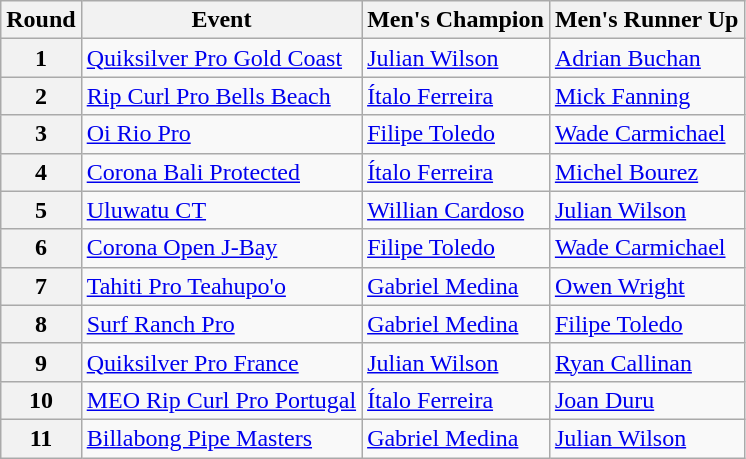<table class="wikitable">
<tr>
<th>Round</th>
<th>Event</th>
<th>Men's Champion</th>
<th>Men's Runner Up</th>
</tr>
<tr>
<th>1</th>
<td> <a href='#'> Quiksilver Pro Gold Coast</a></td>
<td> <a href='#'>Julian Wilson</a></td>
<td> <a href='#'>Adrian Buchan</a></td>
</tr>
<tr>
<th>2</th>
<td> <a href='#'>Rip Curl Pro Bells Beach</a></td>
<td> <a href='#'>Ítalo Ferreira</a></td>
<td> <a href='#'>Mick Fanning</a></td>
</tr>
<tr>
<th>3</th>
<td> <a href='#'>Oi Rio Pro</a></td>
<td> <a href='#'>Filipe Toledo</a></td>
<td> <a href='#'>Wade Carmichael</a></td>
</tr>
<tr>
<th>4</th>
<td> <a href='#'>Corona Bali Protected</a></td>
<td> <a href='#'>Ítalo Ferreira</a></td>
<td> <a href='#'>Michel Bourez</a></td>
</tr>
<tr>
<th>5</th>
<td> <a href='#'>Uluwatu CT</a></td>
<td> <a href='#'>Willian Cardoso</a></td>
<td> <a href='#'>Julian Wilson</a></td>
</tr>
<tr>
<th>6</th>
<td> <a href='#'>Corona Open J-Bay</a></td>
<td> <a href='#'>Filipe Toledo</a></td>
<td> <a href='#'>Wade Carmichael</a></td>
</tr>
<tr>
<th>7</th>
<td> <a href='#'>Tahiti Pro Teahupo'o</a></td>
<td> <a href='#'>Gabriel Medina</a></td>
<td> <a href='#'>Owen Wright</a></td>
</tr>
<tr>
<th>8</th>
<td><a href='#'>Surf Ranch Pro</a></td>
<td> <a href='#'>Gabriel Medina</a></td>
<td> <a href='#'>Filipe Toledo</a></td>
</tr>
<tr>
<th>9</th>
<td> <a href='#'>Quiksilver Pro France</a></td>
<td> <a href='#'>Julian Wilson</a></td>
<td> <a href='#'>Ryan Callinan</a></td>
</tr>
<tr>
<th>10</th>
<td> <a href='#'>MEO Rip Curl Pro Portugal</a></td>
<td> <a href='#'>Ítalo Ferreira</a></td>
<td> <a href='#'>Joan Duru</a></td>
</tr>
<tr>
<th>11</th>
<td> <a href='#'>Billabong Pipe Masters</a></td>
<td> <a href='#'>Gabriel Medina</a></td>
<td> <a href='#'>Julian Wilson</a></td>
</tr>
</table>
